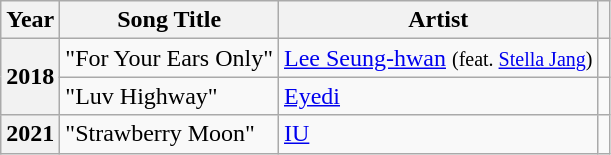<table class="wikitable sortable plainrowheaders">
<tr>
<th scope="col">Year</th>
<th scope="col">Song Title</th>
<th scope="col">Artist</th>
<th scope="col" class="unsortable"></th>
</tr>
<tr>
<th scope="row" rowspan=2>2018</th>
<td>"For Your Ears Only"</td>
<td><a href='#'>Lee Seung-hwan</a> <small>(feat. <a href='#'>Stella Jang</a>)</small></td>
<td></td>
</tr>
<tr>
<td>"Luv Highway"</td>
<td><a href='#'>Eyedi</a></td>
<td></td>
</tr>
<tr>
<th scope="row">2021</th>
<td>"Strawberry Moon"</td>
<td><a href='#'>IU</a></td>
<td></td>
</tr>
</table>
